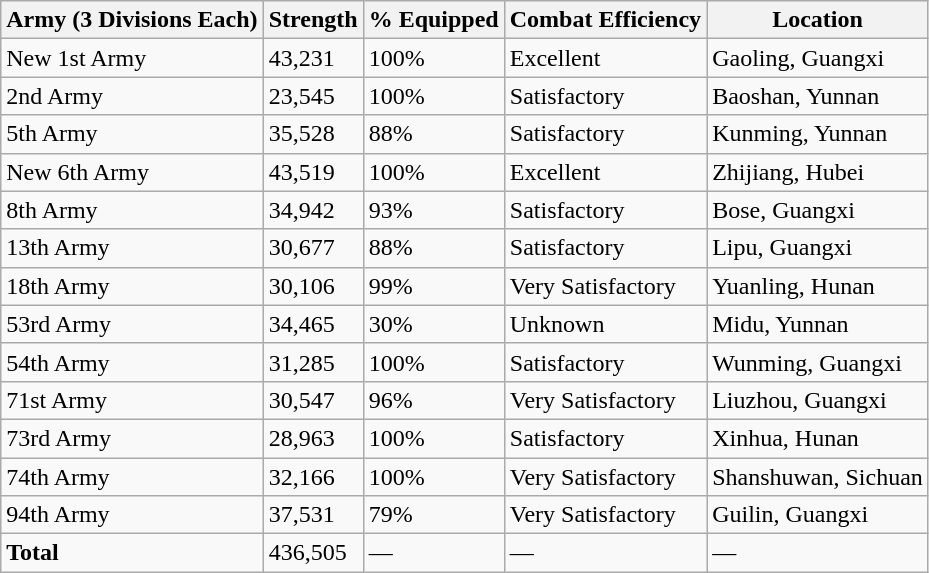<table class="wikitable">
<tr>
<th>Army (3 Divisions Each)</th>
<th>Strength</th>
<th>% Equipped</th>
<th>Combat Efficiency</th>
<th>Location</th>
</tr>
<tr>
<td>New 1st Army</td>
<td>43,231</td>
<td>100%</td>
<td>Excellent</td>
<td>Gaoling, Guangxi</td>
</tr>
<tr>
<td>2nd Army</td>
<td>23,545</td>
<td>100%</td>
<td>Satisfactory</td>
<td>Baoshan, Yunnan</td>
</tr>
<tr>
<td>5th Army</td>
<td>35,528</td>
<td>88%</td>
<td>Satisfactory</td>
<td>Kunming, Yunnan</td>
</tr>
<tr>
<td>New 6th Army</td>
<td>43,519</td>
<td>100%</td>
<td>Excellent</td>
<td>Zhijiang, Hubei</td>
</tr>
<tr>
<td>8th Army</td>
<td>34,942</td>
<td>93%</td>
<td>Satisfactory</td>
<td>Bose, Guangxi</td>
</tr>
<tr>
<td>13th Army</td>
<td>30,677</td>
<td>88%</td>
<td>Satisfactory</td>
<td>Lipu, Guangxi</td>
</tr>
<tr>
<td>18th Army</td>
<td>30,106</td>
<td>99%</td>
<td>Very Satisfactory</td>
<td>Yuanling, Hunan</td>
</tr>
<tr>
<td>53rd Army</td>
<td>34,465</td>
<td>30%</td>
<td>Unknown</td>
<td>Midu, Yunnan</td>
</tr>
<tr>
<td>54th Army</td>
<td>31,285</td>
<td>100%</td>
<td>Satisfactory</td>
<td>Wunming, Guangxi</td>
</tr>
<tr>
<td>71st Army</td>
<td>30,547</td>
<td>96%</td>
<td>Very Satisfactory</td>
<td>Liuzhou, Guangxi</td>
</tr>
<tr>
<td>73rd Army</td>
<td>28,963</td>
<td>100%</td>
<td>Satisfactory</td>
<td>Xinhua, Hunan</td>
</tr>
<tr>
<td>74th Army</td>
<td>32,166</td>
<td>100%</td>
<td>Very Satisfactory</td>
<td>Shanshuwan, Sichuan</td>
</tr>
<tr>
<td>94th Army</td>
<td>37,531</td>
<td>79%</td>
<td>Very Satisfactory</td>
<td>Guilin, Guangxi</td>
</tr>
<tr>
<td><strong>Total</strong></td>
<td>436,505</td>
<td>—</td>
<td>—</td>
<td>—</td>
</tr>
</table>
